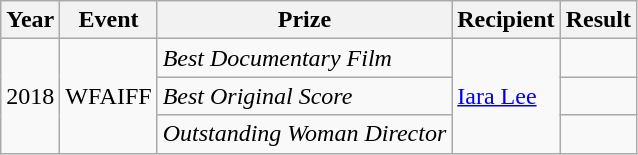<table class="wikitable">
<tr>
<th>Year</th>
<th>Event</th>
<th>Prize</th>
<th>Recipient</th>
<th>Result</th>
</tr>
<tr>
<td rowspan=3>2018</td>
<td rowspan=3>WFAIFF</td>
<td><em>Best Documentary Film</em></td>
<td rowspan=3><a href='#'>Iara Lee</a></td>
<td></td>
</tr>
<tr>
<td><em>Best Original Score</em></td>
<td></td>
</tr>
<tr>
<td><em>Outstanding Woman Director</em></td>
<td></td>
</tr>
</table>
